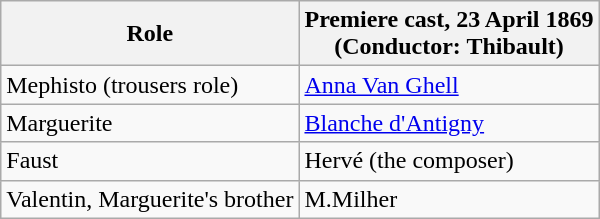<table class="wikitable">
<tr>
<th>Role</th>
<th>Premiere cast, 23 April 1869<br>(Conductor: Thibault)</th>
</tr>
<tr>
<td>Mephisto (trousers role)</td>
<td><a href='#'>Anna Van Ghell</a></td>
</tr>
<tr>
<td>Marguerite</td>
<td><a href='#'>Blanche d'Antigny</a></td>
</tr>
<tr>
<td>Faust</td>
<td>Hervé (the composer)</td>
</tr>
<tr>
<td>Valentin, Marguerite's brother</td>
<td>M.Milher</td>
</tr>
</table>
